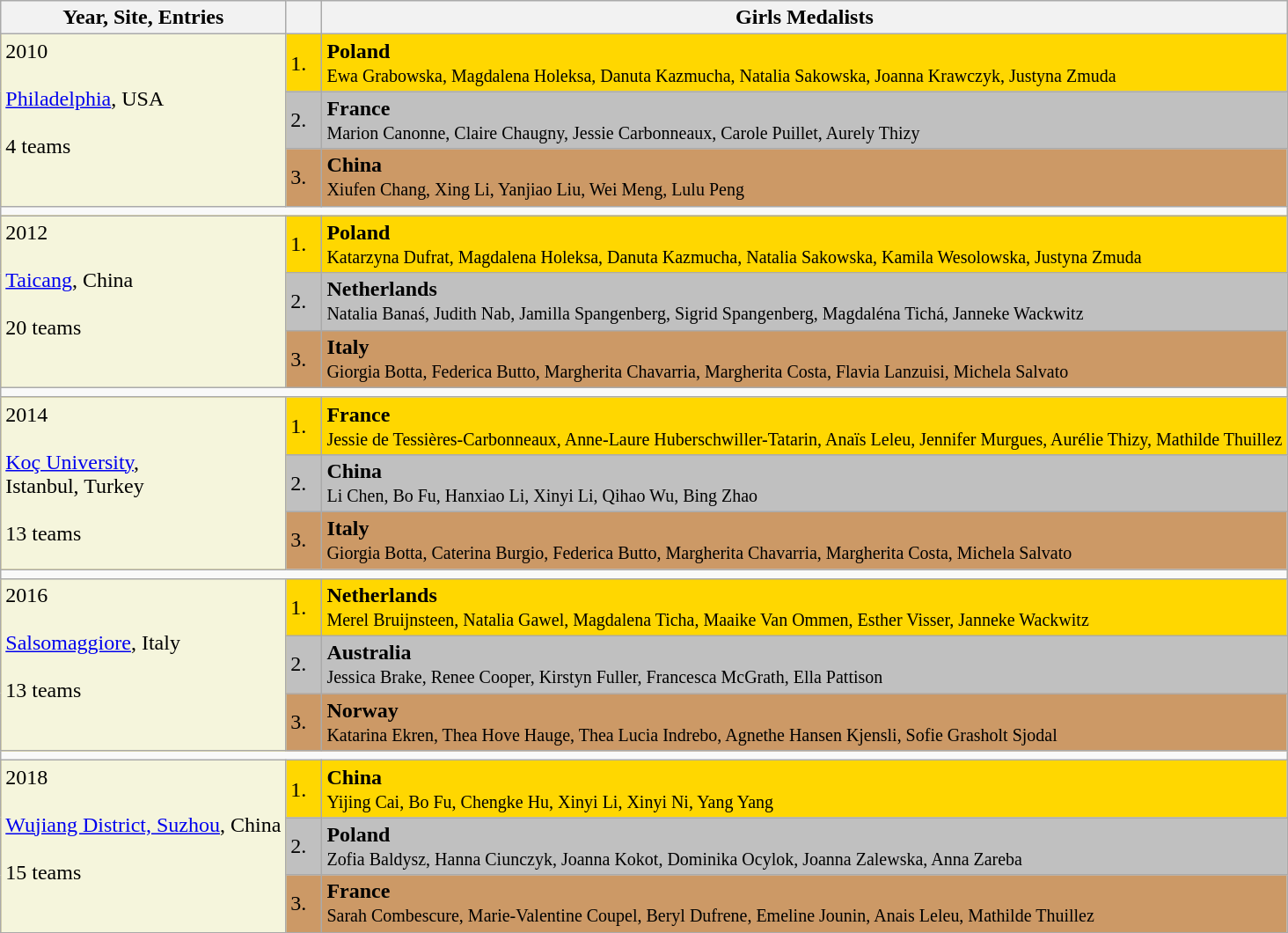<table class=wikitable>
<tr>
<th>Year, Site, Entries</th>
<th></th>
<th>Girls Medalists</th>
</tr>
<tr bgcolor="gold">
<td rowspan=3 bgcolor="beige" valign="Top">2010 <br><br><a href='#'>Philadelphia</a>, USA
<br>
<br>4 teams</td>
<td>1.  </td>
<td> <strong>Poland</strong> <br><small>Ewa Grabowska, Magdalena Holeksa, Danuta Kazmucha, Natalia Sakowska, Joanna Krawczyk, Justyna Zmuda</small></td>
</tr>
<tr bgcolor="silver">
<td>2.</td>
<td> <strong>France</strong> <br><small>Marion Canonne, Claire Chaugny, Jessie Carbonneaux, Carole Puillet, Aurely Thizy</small></td>
</tr>
<tr bgcolor="cc9966">
<td>3.</td>
<td> <strong>China</strong> <br><small>Xiufen Chang, Xing Li, Yanjiao Liu, Wei Meng, Lulu Peng</small></td>
</tr>
<tr>
<td colspan=3></td>
</tr>
<tr bgcolor="gold">
<td rowspan=3 bgcolor="beige" valign="Top">2012 <br><br><a href='#'>Taicang</a>, China
<br>
<br>20 teams</td>
<td>1.</td>
<td> <strong>Poland</strong> <br><small>Katarzyna Dufrat, Magdalena Holeksa, Danuta Kazmucha, Natalia Sakowska, Kamila Wesolowska, Justyna Zmuda</small></td>
</tr>
<tr bgcolor="silver">
<td>2.</td>
<td> <strong>Netherlands</strong> <br><small>Natalia Banaś, Judith Nab, Jamilla Spangenberg, Sigrid Spangenberg, Magdaléna Tichá, Janneke Wackwitz</small></td>
</tr>
<tr bgcolor="cc9966">
<td>3.</td>
<td> <strong>Italy</strong> <br><small>Giorgia Botta, Federica Butto, Margherita Chavarria, Margherita Costa, Flavia Lanzuisi, Michela Salvato</small></td>
</tr>
<tr>
<td colspan=3></td>
</tr>
<tr bgcolor="gold">
<td rowspan=3 bgcolor="beige" valign="Top">2014 <br><br><a href='#'>Koç University</a>,
<br>Istanbul, Turkey
<br>
<br>13 teams </td>
<td>1.</td>
<td> <strong>France</strong> <br><small>Jessie de Tessières-Carbonneaux, Anne-Laure Huberschwiller-Tatarin, Anaïs Leleu, Jennifer Murgues, Aurélie Thizy, Mathilde Thuillez</small></td>
</tr>
<tr bgcolor="silver">
<td>2.</td>
<td> <strong>China</strong> <br><small>Li Chen, Bo Fu, Hanxiao Li, Xinyi Li, Qihao Wu, Bing Zhao</small></td>
</tr>
<tr bgcolor="cc9966">
<td>3.</td>
<td> <strong>Italy</strong> <br><small>Giorgia Botta, Caterina Burgio, Federica Butto, Margherita Chavarria, Margherita Costa, Michela Salvato</small> </td>
</tr>
<tr>
<td colspan=3></td>
</tr>
<tr bgcolor="gold">
<td rowspan=3 bgcolor="beige" valign="Top">2016 <br><br><a href='#'>Salsomaggiore</a>, Italy<br><br>13 teams </td>
<td>1.</td>
<td> <strong>Netherlands</strong> <br><small>Merel Bruijnsteen, Natalia Gawel, Magdalena Ticha, Maaike Van Ommen, Esther Visser, Janneke Wackwitz</small></td>
</tr>
<tr bgcolor="silver">
<td>2.</td>
<td> <strong>Australia</strong> <br><small>Jessica Brake, Renee Cooper, Kirstyn Fuller, Francesca McGrath, Ella Pattison</small></td>
</tr>
<tr bgcolor="cc9966">
<td>3.</td>
<td> <strong>Norway</strong> <br><small>Katarina Ekren, Thea Hove Hauge, Thea Lucia Indrebo, Agnethe Hansen Kjensli, Sofie Grasholt Sjodal</small></td>
</tr>
<tr>
<td colspan=3></td>
</tr>
<tr bgcolor="gold">
<td rowspan=3 bgcolor="beige" valign="Top">2018 <br><br><a href='#'>Wujiang District, Suzhou</a>, China
<br>
<br>15 teams </td>
<td>1.</td>
<td> <strong>China</strong> <br><small>Yijing Cai, Bo Fu, Chengke Hu, Xinyi Li, Xinyi Ni, Yang Yang</small></td>
</tr>
<tr bgcolor="silver">
<td>2.</td>
<td> <strong>Poland</strong> <br><small>Zofia Baldysz, Hanna Ciunczyk, Joanna Kokot, Dominika Ocylok, Joanna Zalewska, Anna Zareba</small></td>
</tr>
<tr bgcolor="cc9966">
<td>3.</td>
<td> <strong>France</strong> <br><small>Sarah Combescure, Marie-Valentine Coupel, Beryl Dufrene, Emeline Jounin, Anais Leleu, Mathilde Thuillez</small></td>
</tr>
<tr>
</tr>
</table>
